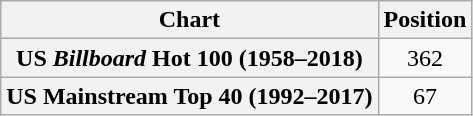<table class="wikitable plainrowheaders" style="text-align:center;">
<tr>
<th>Chart</th>
<th>Position</th>
</tr>
<tr>
<th scope="row">US <em>Billboard</em> Hot 100 (1958–2018)</th>
<td>362</td>
</tr>
<tr>
<th scope="row">US Mainstream Top 40 (1992–2017)</th>
<td>67</td>
</tr>
</table>
